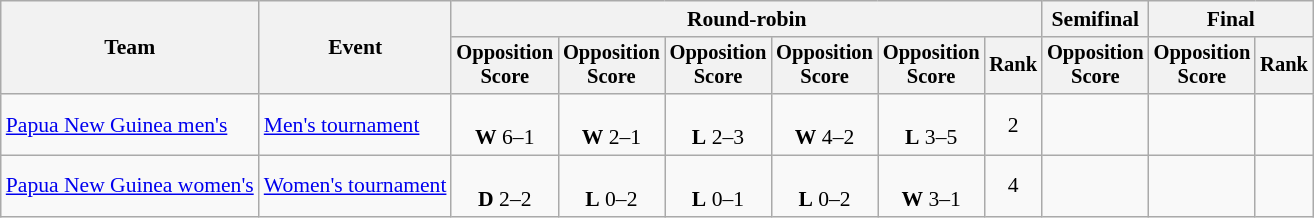<table class=wikitable style=font-size:90%;text-align:center>
<tr>
<th rowspan=2>Team</th>
<th rowspan=2>Event</th>
<th colspan=6>Round-robin</th>
<th>Semifinal</th>
<th colspan=2>Final</th>
</tr>
<tr style=font-size:95%>
<th>Opposition<br>Score</th>
<th>Opposition<br>Score</th>
<th>Opposition<br>Score</th>
<th>Opposition<br>Score</th>
<th>Opposition<br>Score</th>
<th>Rank</th>
<th>Opposition<br>Score</th>
<th>Opposition<br>Score</th>
<th>Rank</th>
</tr>
<tr>
<td align=left><a href='#'>Papua New Guinea men's</a></td>
<td align=left><a href='#'>Men's tournament</a></td>
<td><br><strong>W</strong> 6–1</td>
<td><br><strong>W</strong> 2–1</td>
<td><br><strong>L</strong> 2–3</td>
<td><br><strong>W</strong> 4–2</td>
<td><br><strong>L</strong> 3–5</td>
<td>2</td>
<td><br></td>
<td></td>
<td></td>
</tr>
<tr>
<td align=left><a href='#'>Papua New Guinea women's</a></td>
<td align=left><a href='#'>Women's tournament</a></td>
<td><br><strong>D</strong> 2–2</td>
<td><br><strong>L</strong> 0–2</td>
<td><br><strong>L</strong> 0–1</td>
<td><br><strong>L</strong> 0–2</td>
<td><br><strong>W</strong> 3–1</td>
<td>4</td>
<td><br></td>
<td></td>
<td></td>
</tr>
</table>
